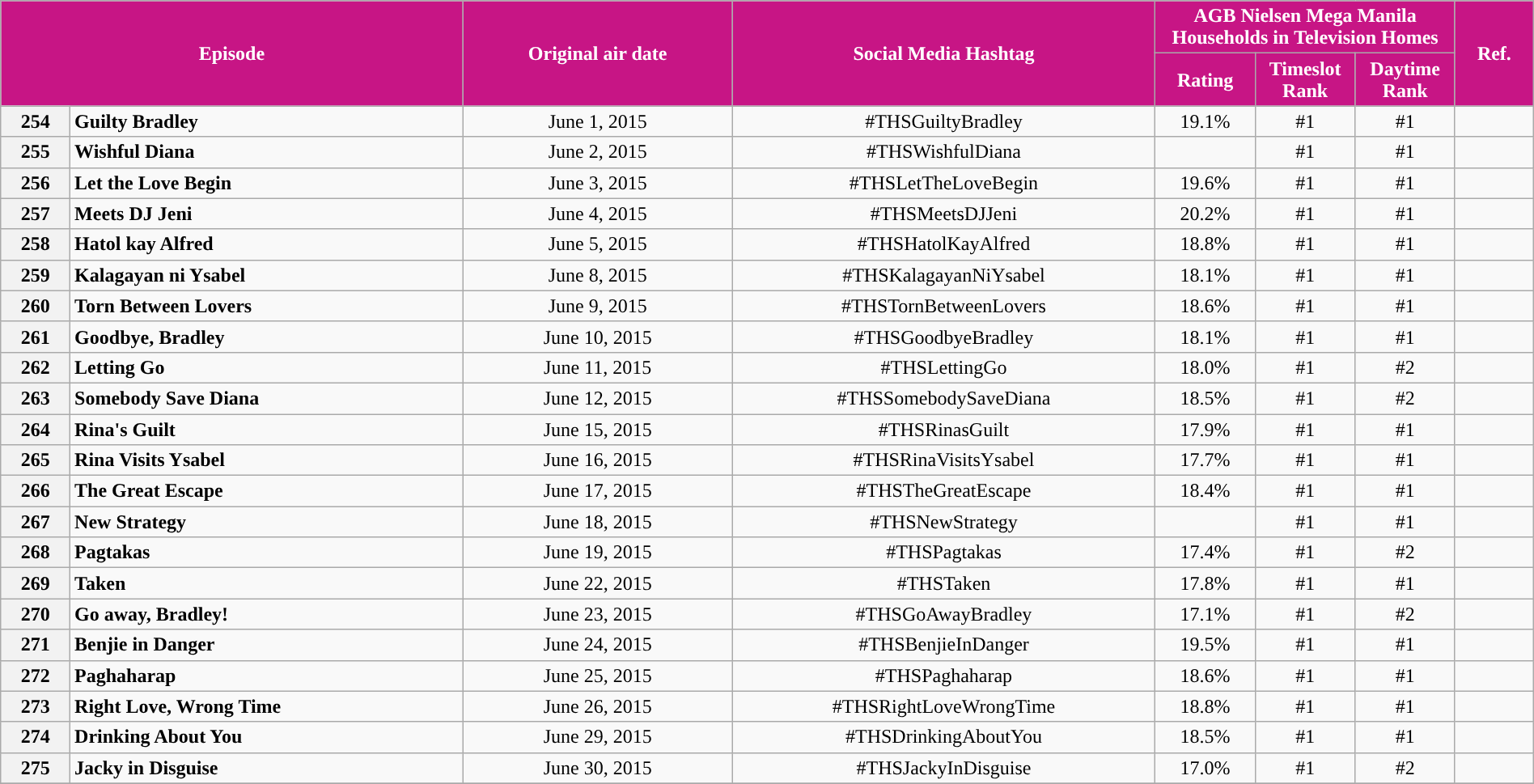<table class="wikitable" style="text-align:center; font-size:100%; line-height:18px;"  width="100%">
<tr>
<th colspan="2" rowspan="2" style="background-color:#C71585; color:#ffffff;">Episode</th>
<th style="background:#C71585; color:white" rowspan="2">Original air date</th>
<th style="background:#C71585; color:white" rowspan="2">Social Media Hashtag</th>
<th style="background-color:#C71585; color:#ffffff;" colspan="3">AGB Nielsen Mega Manila Households in Television Homes</th>
<th rowspan="2" style="background:#C71585; color:white">Ref.</th>
</tr>
<tr style="text-align: center style=">
<th style="background-color:#C71585; width:75px; color:#ffffff;">Rating</th>
<th style="background-color:#C71585; width:75px; color:#ffffff;">Timeslot Rank</th>
<th style="background-color:#C71585; width:75px; color:#ffffff;">Daytime Rank</th>
</tr>
<tr>
<th>254</th>
<td style="text-align: left;"><strong>Guilty Bradley</strong></td>
<td>June 1, 2015</td>
<td>#THSGuiltyBradley</td>
<td>19.1%</td>
<td>#1</td>
<td>#1</td>
<td></td>
</tr>
<tr>
<th>255</th>
<td style="text-align: left;"><strong>Wishful Diana</strong></td>
<td>June 2, 2015</td>
<td>#THSWishfulDiana</td>
<td></td>
<td>#1</td>
<td>#1</td>
<td></td>
</tr>
<tr>
<th>256</th>
<td style="text-align: left;"><strong>Let the Love Begin</strong></td>
<td>June 3, 2015</td>
<td>#THSLetTheLoveBegin</td>
<td>19.6%</td>
<td>#1</td>
<td>#1</td>
<td></td>
</tr>
<tr>
<th>257</th>
<td style="text-align: left;"><strong>Meets DJ Jeni</strong></td>
<td>June 4, 2015</td>
<td>#THSMeetsDJJeni</td>
<td>20.2%</td>
<td>#1</td>
<td>#1</td>
<td></td>
</tr>
<tr>
<th>258</th>
<td style="text-align: left;"><strong>Hatol kay Alfred</strong></td>
<td>June 5, 2015</td>
<td>#THSHatolKayAlfred</td>
<td>18.8%</td>
<td>#1</td>
<td>#1</td>
<td></td>
</tr>
<tr>
<th>259</th>
<td style="text-align: left;"><strong>Kalagayan ni Ysabel</strong></td>
<td>June 8, 2015</td>
<td>#THSKalagayanNiYsabel</td>
<td>18.1%</td>
<td>#1</td>
<td>#1</td>
<td></td>
</tr>
<tr>
<th>260</th>
<td style="text-align: left;"><strong>Torn Between Lovers</strong></td>
<td>June 9, 2015</td>
<td>#THSTornBetweenLovers</td>
<td>18.6%</td>
<td>#1</td>
<td>#1</td>
<td></td>
</tr>
<tr>
<th>261</th>
<td style="text-align: left;"><strong>Goodbye, Bradley</strong></td>
<td>June 10, 2015</td>
<td>#THSGoodbyeBradley</td>
<td>18.1%</td>
<td>#1</td>
<td>#1</td>
<td></td>
</tr>
<tr>
<th>262</th>
<td style="text-align: left;"><strong>Letting Go</strong></td>
<td>June 11, 2015</td>
<td>#THSLettingGo</td>
<td>18.0%</td>
<td>#1</td>
<td>#2</td>
<td></td>
</tr>
<tr>
<th>263</th>
<td style="text-align: left;"><strong>Somebody Save Diana</strong></td>
<td>June 12, 2015</td>
<td>#THSSomebodySaveDiana</td>
<td>18.5%</td>
<td>#1</td>
<td>#2</td>
<td></td>
</tr>
<tr>
<th>264</th>
<td style="text-align: left;"><strong>Rina's Guilt</strong></td>
<td>June 15, 2015</td>
<td>#THSRinasGuilt</td>
<td>17.9%</td>
<td>#1</td>
<td>#1</td>
<td></td>
</tr>
<tr>
<th>265</th>
<td style="text-align: left;"><strong>Rina Visits Ysabel</strong></td>
<td>June 16, 2015</td>
<td>#THSRinaVisitsYsabel</td>
<td>17.7%</td>
<td>#1</td>
<td>#1</td>
<td></td>
</tr>
<tr>
<th>266</th>
<td style="text-align: left;"><strong>The Great Escape</strong></td>
<td>June 17, 2015</td>
<td>#THSTheGreatEscape</td>
<td>18.4%</td>
<td>#1</td>
<td>#1</td>
<td></td>
</tr>
<tr>
<th>267</th>
<td style="text-align: left;"><strong>New Strategy</strong></td>
<td>June 18, 2015</td>
<td>#THSNewStrategy</td>
<td></td>
<td>#1</td>
<td>#1</td>
<td></td>
</tr>
<tr>
<th>268</th>
<td style="text-align: left;"><strong>Pagtakas</strong></td>
<td>June 19, 2015</td>
<td>#THSPagtakas</td>
<td>17.4%</td>
<td>#1</td>
<td>#2</td>
<td></td>
</tr>
<tr>
<th>269</th>
<td style="text-align: left;"><strong>Taken</strong></td>
<td>June 22, 2015</td>
<td>#THSTaken</td>
<td>17.8%</td>
<td>#1</td>
<td>#1</td>
<td></td>
</tr>
<tr>
<th>270</th>
<td style="text-align: left;"><strong>Go away, Bradley!</strong></td>
<td>June 23, 2015</td>
<td>#THSGoAwayBradley</td>
<td>17.1%</td>
<td>#1</td>
<td>#2</td>
<td></td>
</tr>
<tr>
<th>271</th>
<td style="text-align: left;"><strong>Benjie in Danger</strong></td>
<td>June 24, 2015</td>
<td>#THSBenjieInDanger</td>
<td>19.5%</td>
<td>#1</td>
<td>#1</td>
<td></td>
</tr>
<tr>
<th>272</th>
<td style="text-align: left;"><strong>Paghaharap</strong></td>
<td>June 25, 2015</td>
<td>#THSPaghaharap</td>
<td>18.6%</td>
<td>#1</td>
<td>#1</td>
<td></td>
</tr>
<tr>
<th>273</th>
<td style="text-align: left;"><strong>Right Love, Wrong Time</strong></td>
<td>June 26, 2015</td>
<td>#THSRightLoveWrongTime</td>
<td>18.8%</td>
<td>#1</td>
<td>#1</td>
<td></td>
</tr>
<tr>
<th>274</th>
<td style="text-align: left;"><strong>Drinking About You</strong></td>
<td>June 29, 2015</td>
<td>#THSDrinkingAboutYou</td>
<td>18.5%</td>
<td>#1</td>
<td>#1</td>
<td></td>
</tr>
<tr>
<th>275</th>
<td style="text-align: left;"><strong>Jacky in Disguise</strong></td>
<td>June 30, 2015</td>
<td>#THSJackyInDisguise</td>
<td>17.0%</td>
<td>#1</td>
<td>#2</td>
<td></td>
</tr>
<tr>
</tr>
</table>
